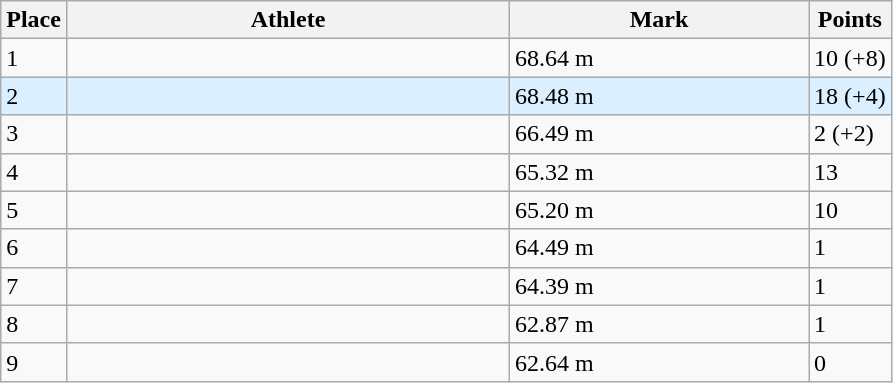<table class="wikitable sortable">
<tr>
<th>Place</th>
<th style="width:18em">Athlete</th>
<th style="width:12em">Mark</th>
<th>Points</th>
</tr>
<tr>
<td>1</td>
<td></td>
<td>68.64 m</td>
<td>10 (+8)</td>
</tr>
<tr style="background:#daefff;">
<td>2 </td>
<td></td>
<td>68.48 m</td>
<td>18 (+4)</td>
</tr>
<tr>
<td>3</td>
<td></td>
<td>66.49 m</td>
<td>2 (+2)</td>
</tr>
<tr>
<td>4</td>
<td></td>
<td>65.32 m</td>
<td>13</td>
</tr>
<tr>
<td>5</td>
<td></td>
<td>65.20 m</td>
<td>10</td>
</tr>
<tr>
<td>6</td>
<td></td>
<td>64.49 m</td>
<td>1</td>
</tr>
<tr>
<td>7</td>
<td></td>
<td>64.39 m</td>
<td>1</td>
</tr>
<tr>
<td>8</td>
<td></td>
<td>62.87 m</td>
<td>1</td>
</tr>
<tr>
<td>9</td>
<td></td>
<td>62.64 m</td>
<td>0</td>
</tr>
</table>
